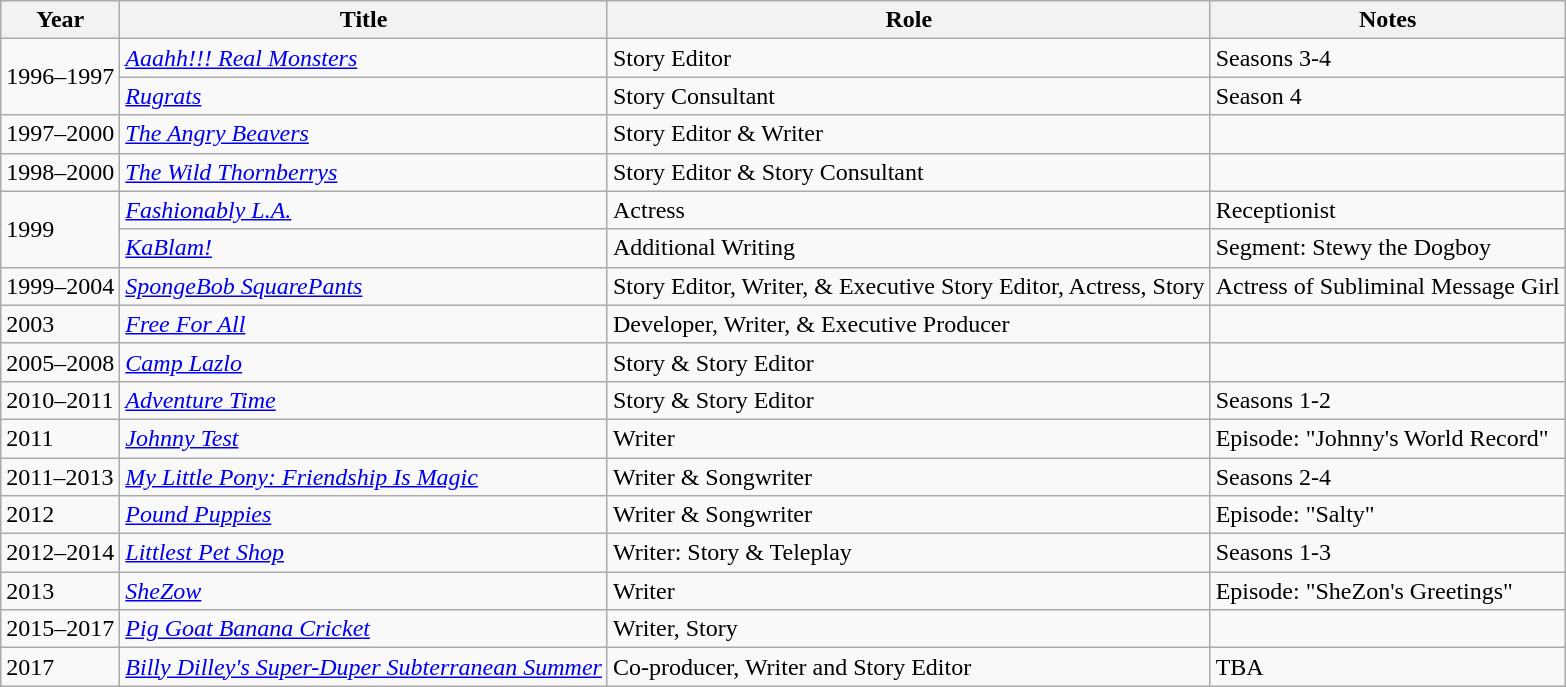<table class="wikitable sortable">
<tr>
<th>Year</th>
<th>Title</th>
<th>Role</th>
<th>Notes</th>
</tr>
<tr>
<td rowspan="2">1996–1997</td>
<td><em><a href='#'>Aaahh!!! Real Monsters</a></em></td>
<td>Story Editor</td>
<td>Seasons 3-4</td>
</tr>
<tr>
<td><em><a href='#'>Rugrats</a></em></td>
<td>Story Consultant</td>
<td>Season 4</td>
</tr>
<tr>
<td>1997–2000</td>
<td><em><a href='#'>The Angry Beavers</a></em></td>
<td>Story Editor & Writer</td>
<td></td>
</tr>
<tr>
<td>1998–2000</td>
<td><em><a href='#'>The Wild Thornberrys</a></em></td>
<td>Story Editor & Story Consultant</td>
<td></td>
</tr>
<tr>
<td rowspan="2">1999</td>
<td><em><a href='#'>Fashionably L.A.</a></em></td>
<td>Actress</td>
<td>Receptionist</td>
</tr>
<tr>
<td><em><a href='#'>KaBlam!</a></em></td>
<td>Additional Writing</td>
<td>Segment: Stewy the Dogboy</td>
</tr>
<tr>
<td>1999–2004</td>
<td><em><a href='#'>SpongeBob SquarePants</a></em></td>
<td>Story Editor, Writer, & Executive Story Editor, Actress, Story</td>
<td>Actress of Subliminal Message Girl</td>
</tr>
<tr>
<td>2003</td>
<td><a href='#'><em>Free For All</em></a></td>
<td>Developer, Writer, & Executive Producer</td>
<td></td>
</tr>
<tr>
<td>2005–2008</td>
<td><em><a href='#'>Camp Lazlo</a></em></td>
<td>Story & Story Editor</td>
<td></td>
</tr>
<tr>
<td>2010–2011</td>
<td><em><a href='#'>Adventure Time</a></em></td>
<td>Story & Story Editor</td>
<td>Seasons 1-2</td>
</tr>
<tr>
<td>2011</td>
<td><em><a href='#'>Johnny Test</a></em></td>
<td>Writer</td>
<td>Episode: "Johnny's World Record"</td>
</tr>
<tr>
<td>2011–2013</td>
<td><em><a href='#'>My Little Pony: Friendship Is Magic</a></em></td>
<td>Writer & Songwriter</td>
<td>Seasons 2-4</td>
</tr>
<tr>
<td>2012</td>
<td><a href='#'><em>Pound Puppies</em></a></td>
<td>Writer & Songwriter</td>
<td>Episode: "Salty"</td>
</tr>
<tr>
<td>2012–2014</td>
<td><a href='#'><em>Littlest Pet Shop</em></a></td>
<td>Writer: Story & Teleplay</td>
<td>Seasons 1-3</td>
</tr>
<tr>
<td>2013</td>
<td><em><a href='#'>SheZow</a></em></td>
<td>Writer</td>
<td>Episode: "SheZon's Greetings"</td>
</tr>
<tr>
<td>2015–2017</td>
<td><em><a href='#'>Pig Goat Banana Cricket</a></em></td>
<td>Writer, Story</td>
<td></td>
</tr>
<tr>
<td>2017</td>
<td><em><a href='#'>Billy Dilley's Super-Duper Subterranean Summer</a></em></td>
<td>Co-producer, Writer and Story Editor</td>
<td>TBA</td>
</tr>
</table>
